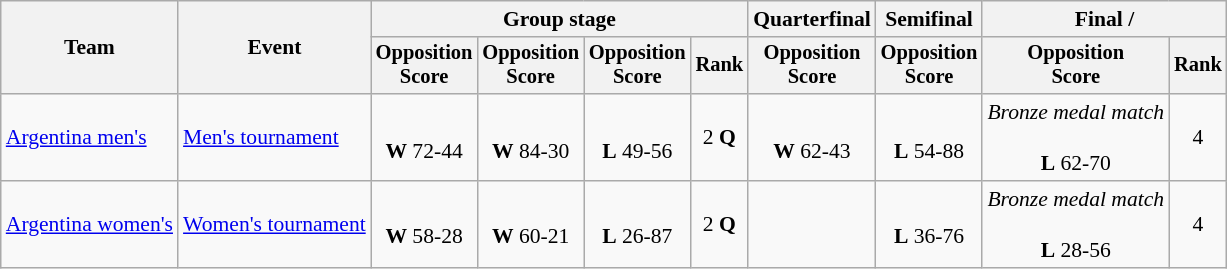<table class="wikitable" style="font-size:90%;text-align:center">
<tr>
<th rowspan="2">Team</th>
<th rowspan="2">Event</th>
<th colspan="4">Group stage</th>
<th>Quarterfinal</th>
<th>Semifinal</th>
<th colspan="2">Final / </th>
</tr>
<tr style="font-size:95%">
<th>Opposition<br>Score</th>
<th>Opposition<br>Score</th>
<th>Opposition<br>Score</th>
<th>Rank</th>
<th>Opposition<br>Score</th>
<th>Opposition<br>Score</th>
<th>Opposition<br>Score</th>
<th>Rank</th>
</tr>
<tr>
<td align=left><a href='#'>Argentina men's</a></td>
<td align=left><a href='#'>Men's tournament</a></td>
<td><br><strong>W</strong> 72-44</td>
<td><br><strong>W</strong> 84-30</td>
<td><br><strong>L</strong> 49-56</td>
<td>2 <strong>Q</strong></td>
<td><br><strong>W</strong> 62-43</td>
<td><br><strong>L</strong> 54-88</td>
<td><em>Bronze medal match</em><br><br><strong>L</strong> 62-70</td>
<td>4</td>
</tr>
<tr>
<td align=left><a href='#'>Argentina women's</a></td>
<td align=left><a href='#'>Women's tournament</a></td>
<td><br><strong>W</strong> 58-28</td>
<td><br><strong>W</strong> 60-21</td>
<td><br><strong>L</strong> 26-87</td>
<td>2 <strong>Q</strong></td>
<td></td>
<td><br><strong>L</strong> 36-76</td>
<td><em>Bronze medal match</em><br><br><strong>L</strong> 28-56</td>
<td>4</td>
</tr>
</table>
